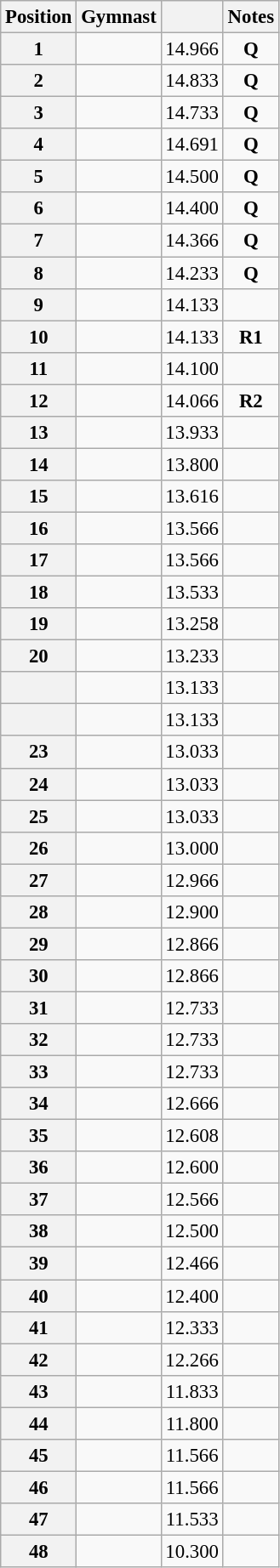<table class="wikitable sortable" style="text-align:center; font-size:95%">
<tr>
<th scope=col>Position</th>
<th scope=col>Gymnast</th>
<th scope=col></th>
<th scope=col>Notes</th>
</tr>
<tr>
<th scope=rows>1</th>
<td align=left></td>
<td>14.966</td>
<td><strong>Q</strong></td>
</tr>
<tr>
<th scope=rows>2</th>
<td align=left></td>
<td>14.833</td>
<td><strong>Q</strong></td>
</tr>
<tr>
<th scope=rows>3</th>
<td align=left></td>
<td>14.733</td>
<td><strong>Q</strong></td>
</tr>
<tr>
<th scope=rows>4</th>
<td align=left></td>
<td>14.691</td>
<td><strong>Q</strong></td>
</tr>
<tr>
<th scope=rows>5</th>
<td align=left></td>
<td>14.500</td>
<td><strong>Q</strong></td>
</tr>
<tr>
<th scope=rows>6</th>
<td align=left></td>
<td>14.400</td>
<td><strong>Q</strong></td>
</tr>
<tr>
<th scope=rows>7</th>
<td align=left></td>
<td>14.366</td>
<td><strong>Q</strong></td>
</tr>
<tr>
<th scope=rows>8</th>
<td align=left></td>
<td>14.233</td>
<td><strong>Q</strong></td>
</tr>
<tr>
<th scope=rows>9</th>
<td align=left></td>
<td>14.133</td>
<td></td>
</tr>
<tr>
<th scope=rows>10</th>
<td align=left></td>
<td>14.133</td>
<td><strong>R1</strong></td>
</tr>
<tr>
<th scope=rows>11</th>
<td align=left></td>
<td>14.100</td>
<td></td>
</tr>
<tr>
<th scope=rows>12</th>
<td align=left></td>
<td>14.066</td>
<td><strong>R2</strong></td>
</tr>
<tr>
<th scope=rows>13</th>
<td align=left></td>
<td>13.933</td>
<td></td>
</tr>
<tr>
<th scope=rows>14</th>
<td align=left></td>
<td>13.800</td>
<td></td>
</tr>
<tr>
<th scope=rows>15</th>
<td align=left></td>
<td>13.616</td>
<td></td>
</tr>
<tr>
<th scope=rows>16</th>
<td align=left></td>
<td>13.566</td>
<td></td>
</tr>
<tr>
<th scope=rows>17</th>
<td align=left></td>
<td>13.566</td>
<td></td>
</tr>
<tr>
<th scope=rows>18</th>
<td align=left></td>
<td>13.533</td>
<td></td>
</tr>
<tr>
<th scope=rows>19</th>
<td align=left></td>
<td>13.258</td>
<td></td>
</tr>
<tr>
<th scope=rows>20</th>
<td align=left></td>
<td>13.233</td>
<td></td>
</tr>
<tr>
<th scope=rows></th>
<td align=left></td>
<td>13.133</td>
<td></td>
</tr>
<tr>
<th scope=rows></th>
<td align=left></td>
<td>13.133</td>
<td></td>
</tr>
<tr>
<th scope=row>23</th>
<td align=left></td>
<td>13.033</td>
<td></td>
</tr>
<tr>
<th scope=row>24</th>
<td align=left></td>
<td>13.033</td>
<td></td>
</tr>
<tr>
<th scope=row>25</th>
<td align=left></td>
<td>13.033</td>
<td></td>
</tr>
<tr>
<th scope=row>26</th>
<td align=left></td>
<td>13.000</td>
<td></td>
</tr>
<tr>
<th scope=row>27</th>
<td align=left></td>
<td>12.966</td>
<td></td>
</tr>
<tr>
<th scope=row>28</th>
<td align=left></td>
<td>12.900</td>
<td></td>
</tr>
<tr>
<th scope=row>29</th>
<td align=left></td>
<td>12.866</td>
<td></td>
</tr>
<tr>
<th scope=row>30</th>
<td align=left></td>
<td>12.866</td>
<td></td>
</tr>
<tr>
<th scope=row>31</th>
<td align=left></td>
<td>12.733</td>
<td></td>
</tr>
<tr>
<th scope=row>32</th>
<td align=left></td>
<td>12.733</td>
<td></td>
</tr>
<tr>
<th scope=row>33</th>
<td align=left></td>
<td>12.733</td>
<td></td>
</tr>
<tr>
<th scope=row>34</th>
<td align=left></td>
<td>12.666</td>
<td></td>
</tr>
<tr>
<th scope=row>35</th>
<td align=left></td>
<td>12.608</td>
<td></td>
</tr>
<tr>
<th scope=row>36</th>
<td align=left></td>
<td>12.600</td>
<td></td>
</tr>
<tr>
<th scope=row>37</th>
<td align=left></td>
<td>12.566</td>
<td></td>
</tr>
<tr>
<th scope=row>38</th>
<td align=left></td>
<td>12.500</td>
<td></td>
</tr>
<tr>
<th scope=row>39</th>
<td align=left></td>
<td>12.466</td>
<td></td>
</tr>
<tr>
<th scope=row>40</th>
<td align=left></td>
<td>12.400</td>
<td></td>
</tr>
<tr>
<th scope=row>41</th>
<td align=left></td>
<td>12.333</td>
<td></td>
</tr>
<tr>
<th scope=row>42</th>
<td align=left></td>
<td>12.266</td>
<td></td>
</tr>
<tr>
<th scope=row>43</th>
<td align=left></td>
<td>11.833</td>
<td></td>
</tr>
<tr>
<th scope=row>44</th>
<td align=left></td>
<td>11.800</td>
<td></td>
</tr>
<tr>
<th scope=row>45</th>
<td align=left></td>
<td>11.566</td>
<td></td>
</tr>
<tr>
<th scope=row>46</th>
<td align=left></td>
<td>11.566</td>
<td></td>
</tr>
<tr>
<th scope=row>47</th>
<td align=left></td>
<td>11.533</td>
<td></td>
</tr>
<tr>
<th scope=row>48</th>
<td align=left></td>
<td>10.300</td>
<td></td>
</tr>
</table>
